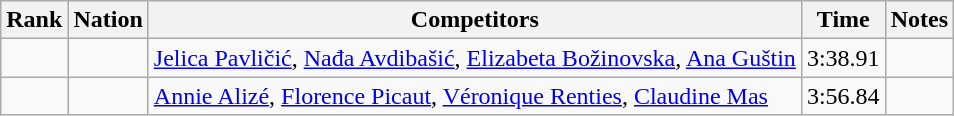<table class="wikitable sortable" style="text-align:center">
<tr>
<th>Rank</th>
<th>Nation</th>
<th>Competitors</th>
<th>Time</th>
<th>Notes</th>
</tr>
<tr>
<td></td>
<td align=left></td>
<td align=left><a href='#'>Jelica Pavličić</a>, <a href='#'>Nađa Avdibašić</a>, <a href='#'>Elizabeta Božinovska</a>, <a href='#'>Ana Guštin</a></td>
<td>3:38.91</td>
<td></td>
</tr>
<tr>
<td></td>
<td align=left></td>
<td align=left><a href='#'>Annie Alizé</a>, <a href='#'>Florence Picaut</a>, <a href='#'>Véronique Renties</a>, <a href='#'>Claudine Mas</a></td>
<td>3:56.84</td>
<td></td>
</tr>
</table>
